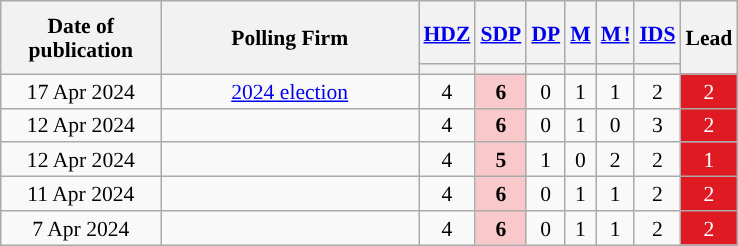<table class="wikitable sortable" style="text-align:center; font-size:90%; line-height:16px;">
<tr style="height:42px;">
<th style="width:100px;" rowspan="2">Date of publication</th>
<th style="width:165px;" rowspan="2">Polling Firm</th>
<th><a href='#'>HDZ</a></th>
<th><a href='#'>SDP</a></th>
<th><a href='#'>DP</a></th>
<th><a href='#'>M</a></th>
<th style="letter-spacing:-1px;"><a href='#'>M !</a></th>
<th><a href='#'>IDS</a></th>
<th class="unsortable" style="width:20px;" rowspan="2">Lead</th>
</tr>
<tr>
<th style="color:inherit;background:"></th>
<th data-sort-type="number" style="color:inherit;background:"></th>
<th style="color:inherit;background:"></th>
<th style="color:inherit;background:"></th>
<th style="color:inherit;background:"></th>
<th style="color:inherit;background:"></th>
</tr>
<tr>
<td>17 Apr 2024</td>
<td><a href='#'>2024 election</a></td>
<td>4</td>
<td style="background:#F9C8CA"><strong>6</strong></td>
<td>0</td>
<td>1</td>
<td>1</td>
<td>2</td>
<td style="background:#DF1A22; color: white">2</td>
</tr>
<tr>
<td>12 Apr 2024</td>
<td></td>
<td>4</td>
<td style="background:#F9C8CA"><strong>6</strong></td>
<td>0</td>
<td>1</td>
<td>0</td>
<td>3</td>
<td style="background:#DF1A22; color: white">2</td>
</tr>
<tr>
<td>12 Apr 2024</td>
<td></td>
<td>4</td>
<td style="background:#F9C8CA"><strong>5</strong></td>
<td>1</td>
<td>0</td>
<td>2</td>
<td>2</td>
<td style="background:#DF1A22; color: white">1</td>
</tr>
<tr>
<td>11 Apr 2024</td>
<td></td>
<td>4</td>
<td style="background:#F9C8CA"><strong>6</strong></td>
<td>0</td>
<td>1</td>
<td>1</td>
<td>2</td>
<td style="background:#DF1A22; color: white">2</td>
</tr>
<tr>
<td>7 Apr 2024</td>
<td></td>
<td>4</td>
<td style="background:#F9C8CA"><strong>6</strong></td>
<td>0</td>
<td>1</td>
<td>1</td>
<td>2</td>
<td style="background:#DF1A22; color: white">2</td>
</tr>
</table>
